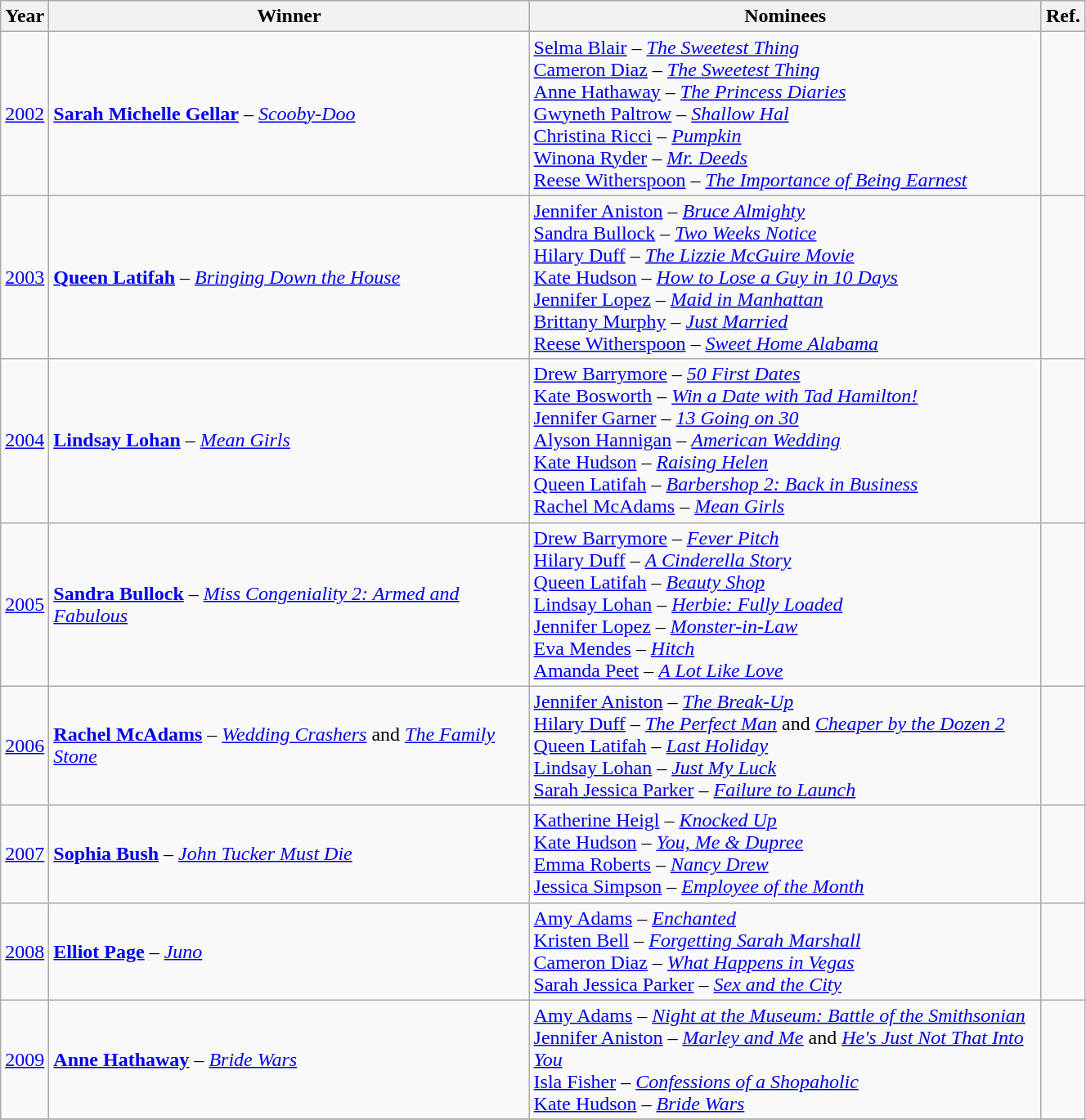<table class="wikitable" width=70%>
<tr>
<th>Year</th>
<th>Winner</th>
<th>Nominees</th>
<th>Ref.</th>
</tr>
<tr>
<td align="center"><a href='#'>2002</a></td>
<td><strong><a href='#'>Sarah Michelle Gellar</a></strong> – <em><a href='#'>Scooby-Doo</a></em></td>
<td><a href='#'>Selma Blair</a> – <em><a href='#'>The Sweetest Thing</a></em><br><a href='#'>Cameron Diaz</a> – <em><a href='#'>The Sweetest Thing</a></em><br><a href='#'>Anne Hathaway</a> – <em><a href='#'>The Princess Diaries</a></em><br><a href='#'>Gwyneth Paltrow</a> – <em><a href='#'>Shallow Hal</a></em><br><a href='#'>Christina Ricci</a> – <em><a href='#'>Pumpkin</a></em><br><a href='#'>Winona Ryder</a> – <em><a href='#'>Mr. Deeds</a></em><br><a href='#'>Reese Witherspoon</a> – <em><a href='#'>The Importance of Being Earnest</a></em></td>
<td align="center"></td>
</tr>
<tr>
<td align="center"><a href='#'>2003</a></td>
<td><strong><a href='#'>Queen Latifah</a></strong> – <em><a href='#'>Bringing Down the House</a></em></td>
<td><a href='#'>Jennifer Aniston</a> – <em><a href='#'>Bruce Almighty</a></em><br><a href='#'>Sandra Bullock</a> – <em><a href='#'>Two Weeks Notice</a></em><br><a href='#'>Hilary Duff</a> – <em><a href='#'>The Lizzie McGuire Movie</a></em><br><a href='#'>Kate Hudson</a> – <em><a href='#'>How to Lose a Guy in 10 Days</a></em><br><a href='#'>Jennifer Lopez</a> – <em><a href='#'>Maid in Manhattan</a></em><br><a href='#'>Brittany Murphy</a> – <em><a href='#'>Just Married</a></em><br><a href='#'>Reese Witherspoon</a> – <em><a href='#'>Sweet Home Alabama</a></em></td>
<td align="center"></td>
</tr>
<tr>
<td align="center"><a href='#'>2004</a></td>
<td><strong><a href='#'>Lindsay Lohan</a></strong> – <em><a href='#'>Mean Girls</a></em></td>
<td><a href='#'>Drew Barrymore</a> – <em><a href='#'>50 First Dates</a></em><br><a href='#'>Kate Bosworth</a> – <em><a href='#'>Win a Date with Tad Hamilton!</a></em><br><a href='#'>Jennifer Garner</a> – <em><a href='#'>13 Going on 30</a></em><br><a href='#'>Alyson Hannigan</a> – <em><a href='#'>American Wedding</a></em><br><a href='#'>Kate Hudson</a> – <em><a href='#'>Raising Helen</a></em><br><a href='#'>Queen Latifah</a> – <em><a href='#'>Barbershop 2: Back in Business</a></em><br><a href='#'>Rachel McAdams</a> – <em><a href='#'>Mean Girls</a></em></td>
<td align="center"></td>
</tr>
<tr>
<td align="center"><a href='#'>2005</a></td>
<td><strong><a href='#'>Sandra Bullock</a></strong> – <em><a href='#'>Miss Congeniality 2: Armed and Fabulous</a></em></td>
<td><a href='#'>Drew Barrymore</a> – <em><a href='#'>Fever Pitch</a></em><br><a href='#'>Hilary Duff</a> – <em><a href='#'>A Cinderella Story</a></em><br><a href='#'>Queen Latifah</a> – <em><a href='#'>Beauty Shop</a></em><br><a href='#'>Lindsay Lohan</a> – <em><a href='#'>Herbie: Fully Loaded</a></em><br><a href='#'>Jennifer Lopez</a> – <em><a href='#'>Monster-in-Law</a></em><br><a href='#'>Eva Mendes</a> – <em><a href='#'>Hitch</a></em><br><a href='#'>Amanda Peet</a> – <em><a href='#'>A Lot Like Love</a></em></td>
<td align="center"></td>
</tr>
<tr>
<td align="center"><a href='#'>2006</a></td>
<td><strong><a href='#'>Rachel McAdams</a></strong> – <em><a href='#'>Wedding Crashers</a></em> and <em><a href='#'>The Family Stone</a></em></td>
<td><a href='#'>Jennifer Aniston</a> – <em><a href='#'>The Break-Up</a></em><br><a href='#'>Hilary Duff</a> – <em><a href='#'>The Perfect Man</a></em> and <em><a href='#'>Cheaper by the Dozen 2</a></em><br><a href='#'>Queen Latifah</a> – <em><a href='#'>Last Holiday</a></em><br><a href='#'>Lindsay Lohan</a> – <em><a href='#'>Just My Luck</a></em><br><a href='#'>Sarah Jessica Parker</a> – <em><a href='#'>Failure to Launch</a></em></td>
<td align="center"></td>
</tr>
<tr>
<td align="center"><a href='#'>2007</a></td>
<td><strong><a href='#'>Sophia Bush</a></strong> – <em><a href='#'>John Tucker Must Die</a></em></td>
<td><a href='#'>Katherine Heigl</a> – <em><a href='#'>Knocked Up</a></em><br><a href='#'>Kate Hudson</a> – <em><a href='#'>You, Me & Dupree</a></em><br><a href='#'>Emma Roberts</a> – <em><a href='#'>Nancy Drew</a></em><br><a href='#'>Jessica Simpson</a> – <em><a href='#'>Employee of the Month</a></em></td>
<td align="center"></td>
</tr>
<tr>
<td align="center"><a href='#'>2008</a></td>
<td><strong><a href='#'>Elliot Page</a></strong> – <em><a href='#'>Juno</a></em></td>
<td><a href='#'>Amy Adams</a> – <em><a href='#'>Enchanted</a></em><br><a href='#'>Kristen Bell</a> – <em><a href='#'>Forgetting Sarah Marshall</a></em><br><a href='#'>Cameron Diaz</a> – <em><a href='#'>What Happens in Vegas</a></em><br><a href='#'>Sarah Jessica Parker</a> – <em><a href='#'>Sex and the City</a></em></td>
<td align="center"></td>
</tr>
<tr>
<td align="center"><a href='#'>2009</a></td>
<td><strong><a href='#'>Anne Hathaway</a></strong> – <em><a href='#'>Bride Wars</a></em></td>
<td><a href='#'>Amy Adams</a> – <em><a href='#'>Night at the Museum: Battle of the Smithsonian</a></em><br><a href='#'>Jennifer Aniston</a> – <em><a href='#'>Marley and Me</a></em> and <em><a href='#'>He's Just Not That Into You</a></em><br><a href='#'>Isla Fisher</a> – <em><a href='#'>Confessions of a Shopaholic</a></em><br><a href='#'>Kate Hudson</a> – <em><a href='#'>Bride Wars</a></em></td>
<td align="center"></td>
</tr>
<tr>
</tr>
</table>
